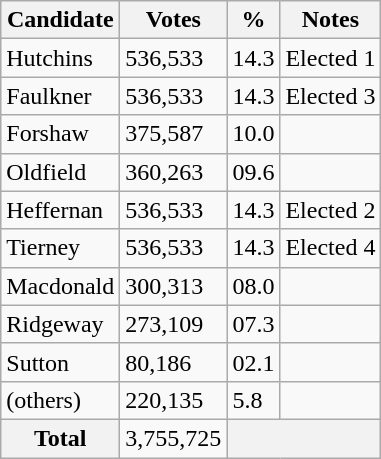<table class="wikitable">
<tr>
<th>Candidate</th>
<th>Votes</th>
<th>%</th>
<th>Notes</th>
</tr>
<tr>
<td>Hutchins</td>
<td>536,533</td>
<td>14.3</td>
<td>Elected 1</td>
</tr>
<tr>
<td>Faulkner</td>
<td>536,533</td>
<td>14.3</td>
<td>Elected 3</td>
</tr>
<tr>
<td>Forshaw</td>
<td>375,587</td>
<td>10.0</td>
<td></td>
</tr>
<tr>
<td>Oldfield</td>
<td>360,263</td>
<td>09.6</td>
<td></td>
</tr>
<tr>
<td>Heffernan</td>
<td>536,533</td>
<td>14.3</td>
<td>Elected 2</td>
</tr>
<tr>
<td>Tierney</td>
<td>536,533</td>
<td>14.3</td>
<td>Elected 4</td>
</tr>
<tr>
<td>Macdonald</td>
<td>300,313</td>
<td>08.0</td>
<td></td>
</tr>
<tr>
<td>Ridgeway</td>
<td>273,109</td>
<td>07.3</td>
<td></td>
</tr>
<tr>
<td>Sutton</td>
<td>80,186</td>
<td>02.1</td>
<td></td>
</tr>
<tr>
<td>(others)</td>
<td>220,135</td>
<td>5.8</td>
<td></td>
</tr>
<tr>
<th>Total</th>
<td>3,755,725</td>
<th colspan=2></th>
</tr>
</table>
